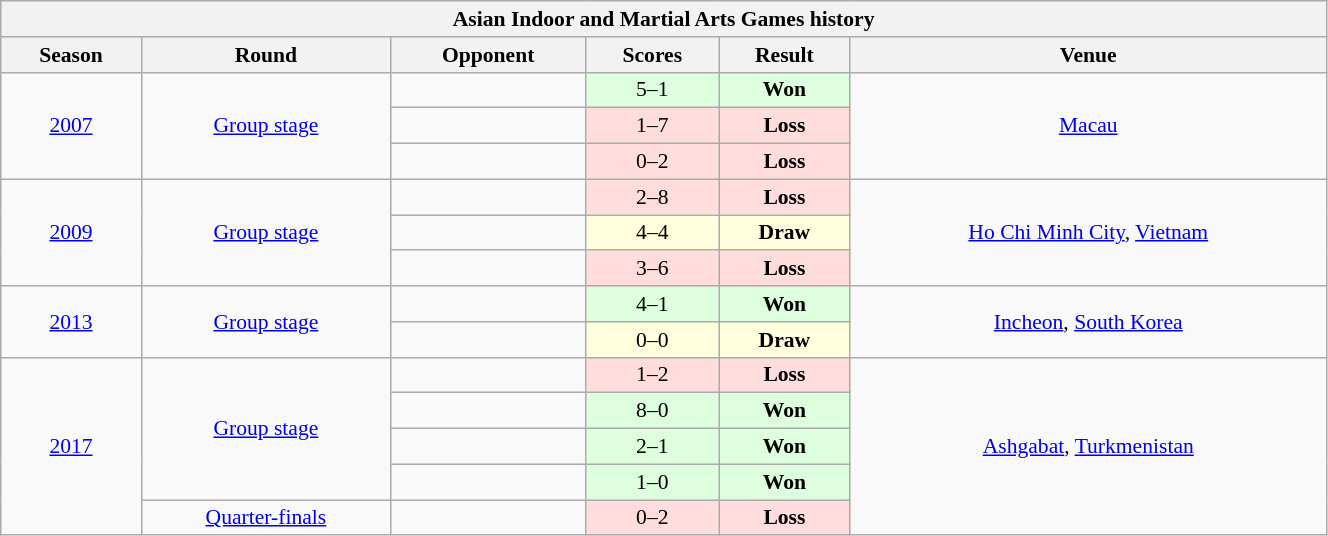<table class="wikitable collapsible collapsed" style="text-align:center; font-size:90%; width:70%;">
<tr>
<th colspan="6">Asian Indoor and Martial Arts Games history</th>
</tr>
<tr>
<th>Season</th>
<th>Round</th>
<th>Opponent</th>
<th>Scores</th>
<th>Result</th>
<th>Venue</th>
</tr>
<tr>
<td rowspan=3><a href='#'>2007</a></td>
<td rowspan=3><a href='#'>Group stage</a></td>
<td style="text-align:left"></td>
<td style="background:#dfd;">5–1</td>
<td style="background:#dfd;"><strong>Won</strong></td>
<td rowspan=3> <a href='#'>Macau</a></td>
</tr>
<tr>
<td style="text-align:left"></td>
<td style="background:#fdd;">1–7</td>
<td style="background:#fdd;"><strong>Loss</strong></td>
</tr>
<tr>
<td style="text-align:left"></td>
<td style="background:#fdd;">0–2</td>
<td style="background:#fdd;"><strong>Loss</strong></td>
</tr>
<tr>
<td rowspan=3><a href='#'>2009</a></td>
<td rowspan=3><a href='#'>Group stage</a></td>
<td style="text-align:left"></td>
<td style="background:#fdd;">2–8</td>
<td style="background:#fdd;"><strong>Loss</strong></td>
<td rowspan=3> <a href='#'>Ho Chi Minh City</a>, <a href='#'>Vietnam</a></td>
</tr>
<tr>
<td style="text-align:left"></td>
<td style="background:#ffd;">4–4</td>
<td style="background:#ffd;"><strong>Draw</strong></td>
</tr>
<tr>
<td style="text-align:left"></td>
<td style="background:#fdd;">3–6</td>
<td style="background:#fdd;"><strong>Loss</strong></td>
</tr>
<tr>
<td rowspan=2><a href='#'>2013</a></td>
<td rowspan=2><a href='#'>Group stage</a></td>
<td style="text-align:left"></td>
<td style="background:#dfd;">4–1</td>
<td style="background:#dfd;"><strong>Won</strong></td>
<td rowspan=2> <a href='#'>Incheon</a>, <a href='#'>South Korea</a></td>
</tr>
<tr>
<td style="text-align:left"></td>
<td style="background:#ffd;">0–0</td>
<td style="background:#ffd;"><strong>Draw</strong></td>
</tr>
<tr>
<td rowspan=5><a href='#'>2017</a></td>
<td rowspan=4><a href='#'>Group stage</a></td>
<td style="text-align:left"></td>
<td style="background:#fdd;">1–2</td>
<td style="background:#fdd;"><strong>Loss</strong></td>
<td rowspan=5> <a href='#'>Ashgabat</a>, <a href='#'>Turkmenistan</a></td>
</tr>
<tr>
<td style="text-align:left"></td>
<td style="background:#dfd;">8–0</td>
<td style="background:#dfd;"><strong>Won</strong></td>
</tr>
<tr>
<td style="text-align:left"></td>
<td style="background:#dfd;">2–1</td>
<td style="background:#dfd;"><strong>Won</strong></td>
</tr>
<tr>
<td style="text-align:left"></td>
<td style="background:#dfd;">1–0</td>
<td style="background:#dfd;"><strong>Won</strong></td>
</tr>
<tr>
<td><a href='#'>Quarter-finals</a></td>
<td style="text-align:left"></td>
<td style="background:#fdd;">0–2</td>
<td style="background:#fdd;"><strong>Loss</strong></td>
</tr>
</table>
